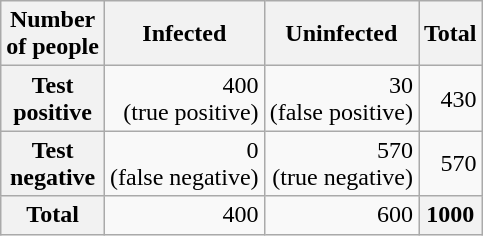<table class="wikitable floatright" style="text-align:right;">
<tr>
<th>Number<br>of people</th>
<th>Infected</th>
<th>Uninfected</th>
<th>Total</th>
</tr>
<tr>
<th>Test<br>positive</th>
<td>400<br>(true positive)</td>
<td>30<br>(false positive)</td>
<td>430</td>
</tr>
<tr>
<th>Test<br>negative</th>
<td>0<br>(false negative)</td>
<td>570<br>(true negative)</td>
<td>570</td>
</tr>
<tr>
<th>Total</th>
<td>400</td>
<td>600</td>
<th>1000</th>
</tr>
</table>
